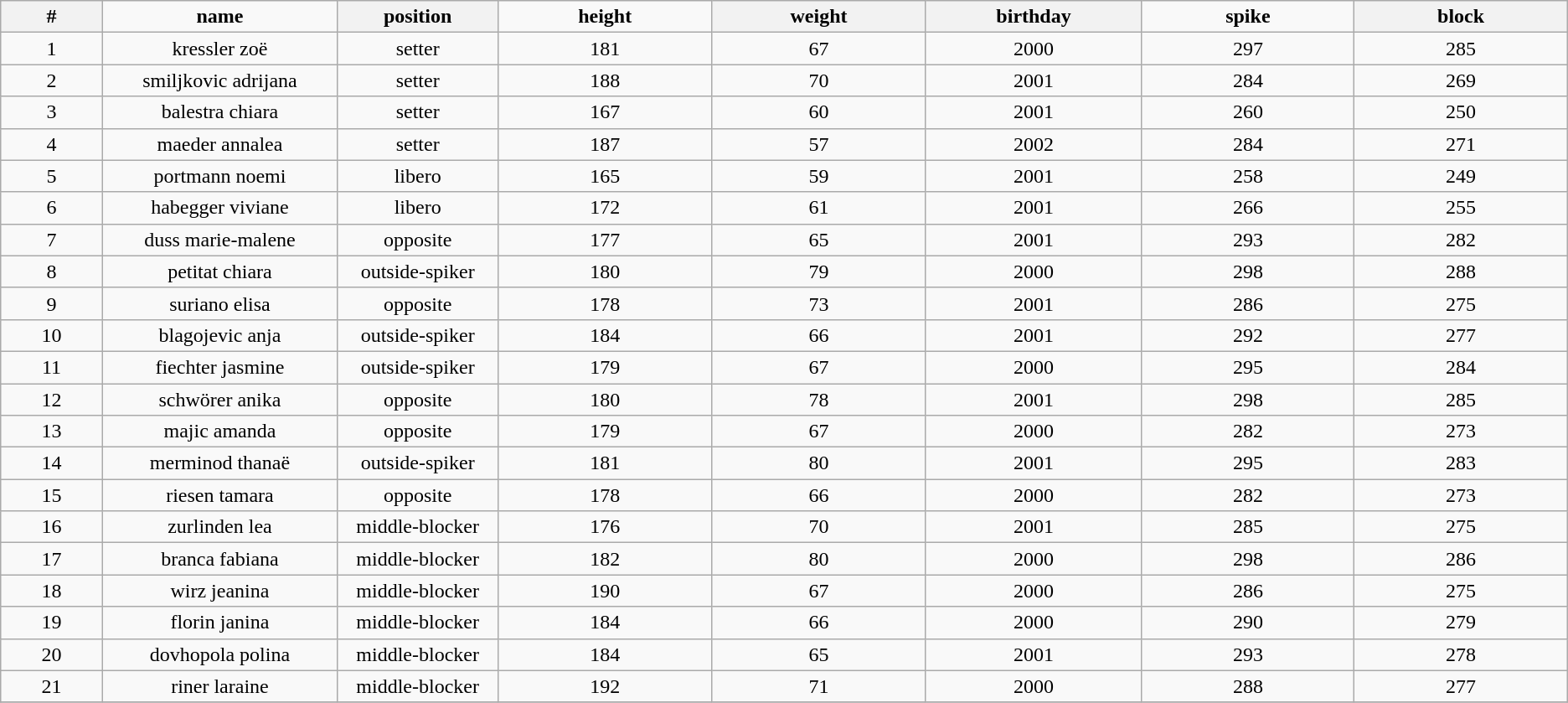<table Class="wikitable sortable" style="text-align:center;">
<tr>
<th Style="width:5em">#</th>
<td style="width:12em"><strong>name</strong></td>
<th Style="width:8em"><strong>position</strong></th>
<td style="width:11em"><strong>height</strong></td>
<th Style="width:11em"><strong>weight</strong></th>
<th Style="width:11em"><strong>birthday</strong></th>
<td style="width:11em"><strong>spike</strong></td>
<th Style="width:11em"><strong>block</strong></th>
</tr>
<tr>
<td>1</td>
<td>kressler zoë</td>
<td>setter</td>
<td>181</td>
<td>67</td>
<td>2000</td>
<td>297</td>
<td>285</td>
</tr>
<tr>
<td>2</td>
<td>smiljkovic adrijana</td>
<td>setter</td>
<td>188</td>
<td>70</td>
<td>2001</td>
<td>284</td>
<td>269</td>
</tr>
<tr>
<td>3</td>
<td>balestra chiara</td>
<td>setter</td>
<td>167</td>
<td>60</td>
<td>2001</td>
<td>260</td>
<td>250</td>
</tr>
<tr>
<td>4</td>
<td>maeder annalea</td>
<td>setter</td>
<td>187</td>
<td>57</td>
<td>2002</td>
<td>284</td>
<td>271</td>
</tr>
<tr>
<td>5</td>
<td>portmann noemi</td>
<td>libero</td>
<td>165</td>
<td>59</td>
<td>2001</td>
<td>258</td>
<td>249</td>
</tr>
<tr>
<td>6</td>
<td>habegger viviane</td>
<td>libero</td>
<td>172</td>
<td>61</td>
<td>2001</td>
<td>266</td>
<td>255</td>
</tr>
<tr>
<td>7</td>
<td>duss marie-malene</td>
<td>opposite</td>
<td>177</td>
<td>65</td>
<td>2001</td>
<td>293</td>
<td>282</td>
</tr>
<tr>
<td>8</td>
<td>petitat chiara</td>
<td>outside-spiker</td>
<td>180</td>
<td>79</td>
<td>2000</td>
<td>298</td>
<td>288</td>
</tr>
<tr>
<td>9</td>
<td>suriano elisa</td>
<td>opposite</td>
<td>178</td>
<td>73</td>
<td>2001</td>
<td>286</td>
<td>275</td>
</tr>
<tr>
<td>10</td>
<td>blagojevic anja</td>
<td>outside-spiker</td>
<td>184</td>
<td>66</td>
<td>2001</td>
<td>292</td>
<td>277</td>
</tr>
<tr>
<td>11</td>
<td>fiechter jasmine</td>
<td>outside-spiker</td>
<td>179</td>
<td>67</td>
<td>2000</td>
<td>295</td>
<td>284</td>
</tr>
<tr>
<td>12</td>
<td>schwörer anika</td>
<td>opposite</td>
<td>180</td>
<td>78</td>
<td>2001</td>
<td>298</td>
<td>285</td>
</tr>
<tr>
<td>13</td>
<td>majic amanda</td>
<td>opposite</td>
<td>179</td>
<td>67</td>
<td>2000</td>
<td>282</td>
<td>273</td>
</tr>
<tr>
<td>14</td>
<td>merminod thanaë</td>
<td>outside-spiker</td>
<td>181</td>
<td>80</td>
<td>2001</td>
<td>295</td>
<td>283</td>
</tr>
<tr>
<td>15</td>
<td>riesen tamara</td>
<td>opposite</td>
<td>178</td>
<td>66</td>
<td>2000</td>
<td>282</td>
<td>273</td>
</tr>
<tr>
<td>16</td>
<td>zurlinden lea</td>
<td>middle-blocker</td>
<td>176</td>
<td>70</td>
<td>2001</td>
<td>285</td>
<td>275</td>
</tr>
<tr>
<td>17</td>
<td>branca fabiana</td>
<td>middle-blocker</td>
<td>182</td>
<td>80</td>
<td>2000</td>
<td>298</td>
<td>286</td>
</tr>
<tr>
<td>18</td>
<td>wirz jeanina</td>
<td>middle-blocker</td>
<td>190</td>
<td>67</td>
<td>2000</td>
<td>286</td>
<td>275</td>
</tr>
<tr>
<td>19</td>
<td>florin janina</td>
<td>middle-blocker</td>
<td>184</td>
<td>66</td>
<td>2000</td>
<td>290</td>
<td>279</td>
</tr>
<tr>
<td>20</td>
<td>dovhopola polina</td>
<td>middle-blocker</td>
<td>184</td>
<td>65</td>
<td>2001</td>
<td>293</td>
<td>278</td>
</tr>
<tr>
<td>21</td>
<td>riner laraine</td>
<td>middle-blocker</td>
<td>192</td>
<td>71</td>
<td>2000</td>
<td>288</td>
<td>277</td>
</tr>
<tr>
</tr>
</table>
